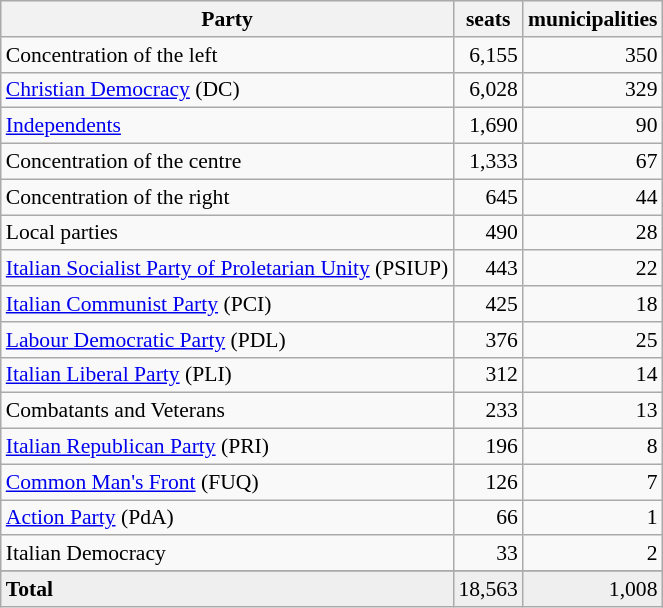<table class="wikitable" style="font-size: 90%;">
<tr bgcolor="EFEFEF">
<th>Party</th>
<th>seats</th>
<th>municipalities</th>
</tr>
<tr>
<td>Concentration of the left</td>
<td align=right>6,155</td>
<td align=right>350</td>
</tr>
<tr>
<td><a href='#'>Christian Democracy</a> (DC)</td>
<td align=right>6,028</td>
<td align=right>329</td>
</tr>
<tr>
<td><a href='#'>Independents</a></td>
<td align=right>1,690</td>
<td align=right>90</td>
</tr>
<tr>
<td>Concentration of the centre</td>
<td align=right>1,333</td>
<td align=right>67</td>
</tr>
<tr>
<td>Concentration of the right</td>
<td align=right>645</td>
<td align=right>44</td>
</tr>
<tr>
<td>Local parties</td>
<td align=right>490</td>
<td align=right>28</td>
</tr>
<tr>
<td><a href='#'>Italian Socialist Party of Proletarian Unity</a> (PSIUP)</td>
<td align=right>443</td>
<td align=right>22</td>
</tr>
<tr>
<td><a href='#'>Italian Communist Party</a> (PCI)</td>
<td align=right>425</td>
<td align=right>18</td>
</tr>
<tr>
<td><a href='#'>Labour Democratic Party</a> (PDL)</td>
<td align=right>376</td>
<td align=right>25</td>
</tr>
<tr>
<td><a href='#'>Italian Liberal Party</a> (PLI)</td>
<td align=right>312</td>
<td align=right>14</td>
</tr>
<tr>
<td>Combatants and Veterans</td>
<td align=right>233</td>
<td align=right>13</td>
</tr>
<tr>
<td><a href='#'>Italian Republican Party</a> (PRI)</td>
<td align=right>196</td>
<td align=right>8</td>
</tr>
<tr>
<td><a href='#'>Common Man's Front</a> (FUQ)</td>
<td align=right>126</td>
<td align=right>7</td>
</tr>
<tr>
<td><a href='#'>Action Party</a> (PdA)</td>
<td align=right>66</td>
<td align=right>1</td>
</tr>
<tr>
<td>Italian Democracy</td>
<td align=right>33</td>
<td align=right>2</td>
</tr>
<tr>
</tr>
<tr bgcolor="EFEFEF">
<td align=left><strong>Total</strong></td>
<td align=right>18,563</td>
<td align=right>1,008</td>
</tr>
</table>
